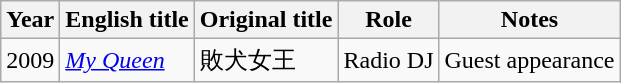<table class="wikitable sortable">
<tr>
<th>Year</th>
<th>English title</th>
<th>Original title</th>
<th>Role</th>
<th class="unsortable">Notes</th>
</tr>
<tr>
<td>2009</td>
<td><em><a href='#'>My Queen</a></em></td>
<td>敗犬女王</td>
<td>Radio DJ</td>
<td>Guest appearance</td>
</tr>
</table>
